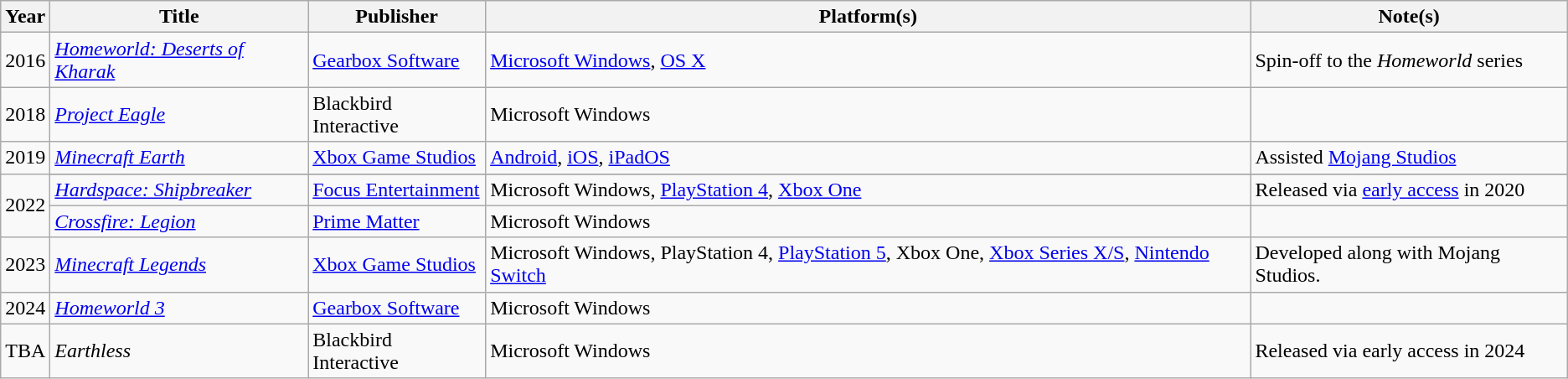<table class="wikitable sortable">
<tr>
<th>Year</th>
<th>Title</th>
<th>Publisher</th>
<th>Platform(s)</th>
<th>Note(s)</th>
</tr>
<tr>
<td>2016</td>
<td><em><a href='#'>Homeworld: Deserts of Kharak</a></em></td>
<td><a href='#'>Gearbox Software</a></td>
<td><a href='#'>Microsoft Windows</a>, <a href='#'>OS X</a></td>
<td>Spin-off to the <em>Homeworld</em> series</td>
</tr>
<tr>
<td>2018</td>
<td><em><a href='#'>Project Eagle</a></em></td>
<td>Blackbird Interactive</td>
<td>Microsoft Windows</td>
<td></td>
</tr>
<tr>
<td>2019</td>
<td><em><a href='#'>Minecraft Earth</a></em></td>
<td><a href='#'>Xbox Game Studios</a></td>
<td><a href='#'>Android</a>, <a href='#'>iOS</a>, <a href='#'>iPadOS</a></td>
<td>Assisted <a href='#'>Mojang Studios</a></td>
</tr>
<tr>
<td rowspan="3">2022</td>
</tr>
<tr>
<td><em><a href='#'>Hardspace: Shipbreaker</a></em></td>
<td><a href='#'>Focus Entertainment</a></td>
<td>Microsoft Windows, <a href='#'>PlayStation 4</a>, <a href='#'>Xbox One</a></td>
<td>Released via <a href='#'>early access</a> in 2020</td>
</tr>
<tr>
<td><em><a href='#'>Crossfire: Legion</a></em></td>
<td><a href='#'>Prime Matter</a></td>
<td>Microsoft Windows</td>
</tr>
<tr>
<td>2023</td>
<td><em><a href='#'>Minecraft Legends</a></em></td>
<td><a href='#'>Xbox Game Studios</a></td>
<td>Microsoft Windows, PlayStation 4, <a href='#'>PlayStation 5</a>, Xbox One, <a href='#'>Xbox Series X/S</a>, <a href='#'>Nintendo Switch</a></td>
<td>Developed along with Mojang Studios.</td>
</tr>
<tr>
<td>2024</td>
<td><em><a href='#'>Homeworld 3</a></em></td>
<td><a href='#'>Gearbox Software</a></td>
<td>Microsoft Windows</td>
</tr>
<tr>
<td>TBA</td>
<td><em>Earthless</em></td>
<td>Blackbird Interactive</td>
<td>Microsoft Windows</td>
<td>Released via early access in 2024</td>
</tr>
</table>
